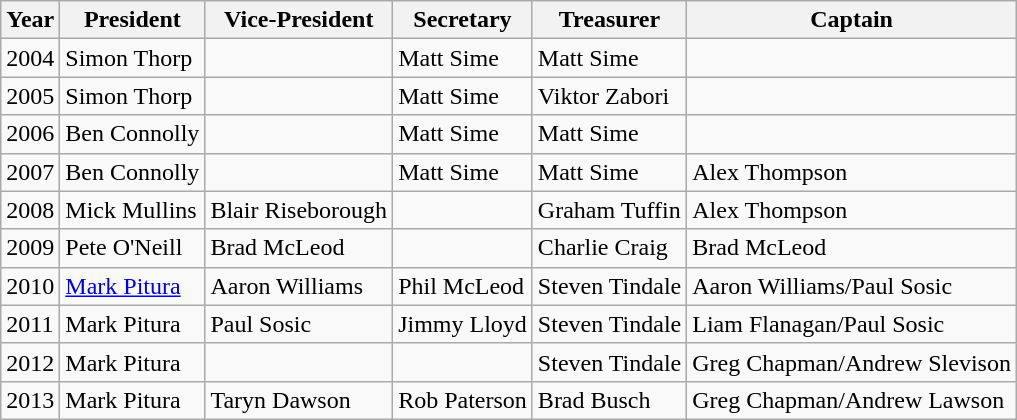<table class="wikitable">
<tr>
<th>Year</th>
<th>President</th>
<th>Vice-President</th>
<th>Secretary</th>
<th>Treasurer</th>
<th>Captain</th>
</tr>
<tr>
<td>2004</td>
<td>Simon Thorp</td>
<td></td>
<td>Matt Sime</td>
<td>Matt Sime</td>
<td></td>
</tr>
<tr>
<td>2005</td>
<td>Simon Thorp</td>
<td></td>
<td>Matt Sime</td>
<td>Viktor Zabori</td>
<td></td>
</tr>
<tr>
<td>2006</td>
<td>Ben Connolly</td>
<td></td>
<td>Matt Sime</td>
<td>Matt Sime</td>
<td></td>
</tr>
<tr>
<td>2007</td>
<td>Ben Connolly</td>
<td></td>
<td>Matt Sime</td>
<td>Matt Sime</td>
<td>Alex Thompson</td>
</tr>
<tr>
<td>2008</td>
<td>Mick Mullins</td>
<td>Blair Riseborough</td>
<td></td>
<td>Graham Tuffin</td>
<td>Alex Thompson</td>
</tr>
<tr>
<td>2009</td>
<td>Pete O'Neill</td>
<td>Brad McLeod</td>
<td></td>
<td>Charlie Craig</td>
<td>Brad McLeod</td>
</tr>
<tr>
<td>2010</td>
<td><a href='#'>Mark Pitura</a></td>
<td>Aaron Williams</td>
<td>Phil McLeod</td>
<td>Steven Tindale</td>
<td>Aaron Williams/Paul Sosic</td>
</tr>
<tr>
<td>2011</td>
<td>Mark Pitura</td>
<td>Paul Sosic</td>
<td>Jimmy Lloyd</td>
<td>Steven Tindale</td>
<td>Liam Flanagan/Paul Sosic</td>
</tr>
<tr>
<td>2012</td>
<td>Mark Pitura</td>
<td></td>
<td></td>
<td>Steven Tindale</td>
<td>Greg Chapman/Andrew Slevison</td>
</tr>
<tr>
<td>2013</td>
<td>Mark Pitura</td>
<td>Taryn Dawson</td>
<td>Rob Paterson</td>
<td>Brad Busch</td>
<td>Greg Chapman/Andrew Lawson</td>
</tr>
</table>
